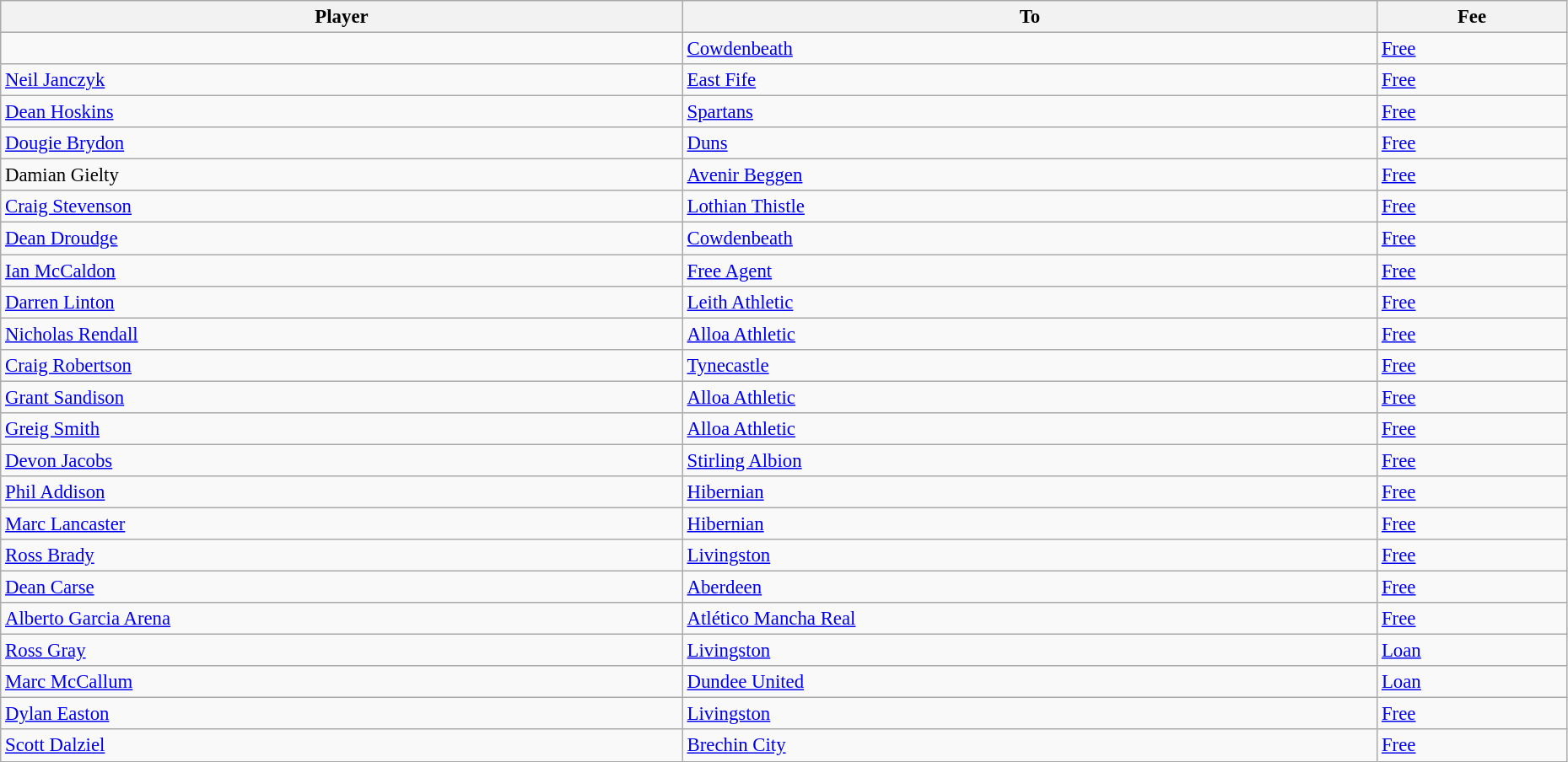<table class="wikitable" style="text-align:center; font-size:95%;width:98%; text-align:left">
<tr>
<th>Player</th>
<th>To</th>
<th>Fee</th>
</tr>
<tr>
<td> </td>
<td> <a href='#'>Cowdenbeath</a></td>
<td><a href='#'>Free</a></td>
</tr>
<tr>
<td> <a href='#'>Neil Janczyk</a></td>
<td> <a href='#'>East Fife</a></td>
<td><a href='#'>Free</a></td>
</tr>
<tr>
<td> <a href='#'>Dean Hoskins</a></td>
<td> <a href='#'>Spartans</a></td>
<td><a href='#'>Free</a></td>
</tr>
<tr>
<td> <a href='#'>Dougie Brydon</a></td>
<td> <a href='#'>Duns</a></td>
<td><a href='#'>Free</a></td>
</tr>
<tr>
<td> Damian Gielty</td>
<td> <a href='#'>Avenir Beggen</a></td>
<td><a href='#'>Free</a></td>
</tr>
<tr>
<td> <a href='#'>Craig Stevenson</a></td>
<td> <a href='#'>Lothian Thistle</a></td>
<td><a href='#'>Free</a></td>
</tr>
<tr>
<td> <a href='#'>Dean Droudge</a></td>
<td> <a href='#'>Cowdenbeath</a></td>
<td><a href='#'>Free</a></td>
</tr>
<tr>
<td> <a href='#'>Ian McCaldon</a></td>
<td><a href='#'>Free Agent</a></td>
<td><a href='#'>Free</a></td>
</tr>
<tr>
<td> <a href='#'>Darren Linton</a></td>
<td> <a href='#'>Leith Athletic</a></td>
<td><a href='#'>Free</a></td>
</tr>
<tr>
<td> <a href='#'>Nicholas Rendall</a></td>
<td> <a href='#'>Alloa Athletic</a></td>
<td><a href='#'>Free</a></td>
</tr>
<tr>
<td> <a href='#'>Craig Robertson</a></td>
<td> <a href='#'>Tynecastle</a></td>
<td><a href='#'>Free</a></td>
</tr>
<tr>
<td> <a href='#'>Grant Sandison</a></td>
<td> <a href='#'>Alloa Athletic</a></td>
<td><a href='#'>Free</a></td>
</tr>
<tr>
<td> <a href='#'>Greig Smith</a></td>
<td> <a href='#'>Alloa Athletic</a></td>
<td><a href='#'>Free</a></td>
</tr>
<tr>
<td> <a href='#'>Devon Jacobs</a></td>
<td> <a href='#'>Stirling Albion</a></td>
<td><a href='#'>Free</a></td>
</tr>
<tr>
<td> <a href='#'>Phil Addison</a></td>
<td> <a href='#'>Hibernian</a></td>
<td><a href='#'>Free</a></td>
</tr>
<tr>
<td> <a href='#'>Marc Lancaster</a></td>
<td> <a href='#'>Hibernian</a></td>
<td><a href='#'>Free</a></td>
</tr>
<tr>
<td> <a href='#'>Ross Brady</a></td>
<td> <a href='#'>Livingston</a></td>
<td><a href='#'>Free</a></td>
</tr>
<tr>
<td> <a href='#'>Dean Carse</a></td>
<td> <a href='#'>Aberdeen</a></td>
<td><a href='#'>Free</a></td>
</tr>
<tr>
<td> <a href='#'>Alberto Garcia Arena</a></td>
<td> <a href='#'>Atlético Mancha Real</a></td>
<td><a href='#'>Free</a></td>
</tr>
<tr>
<td> <a href='#'>Ross Gray</a></td>
<td> <a href='#'>Livingston</a></td>
<td><a href='#'>Loan</a></td>
</tr>
<tr>
<td> <a href='#'>Marc McCallum</a></td>
<td> <a href='#'>Dundee United</a></td>
<td><a href='#'>Loan</a></td>
</tr>
<tr>
<td> <a href='#'>Dylan Easton</a></td>
<td> <a href='#'>Livingston</a></td>
<td><a href='#'>Free</a></td>
</tr>
<tr>
<td> <a href='#'>Scott Dalziel</a></td>
<td> <a href='#'>Brechin City</a></td>
<td><a href='#'>Free</a></td>
</tr>
</table>
